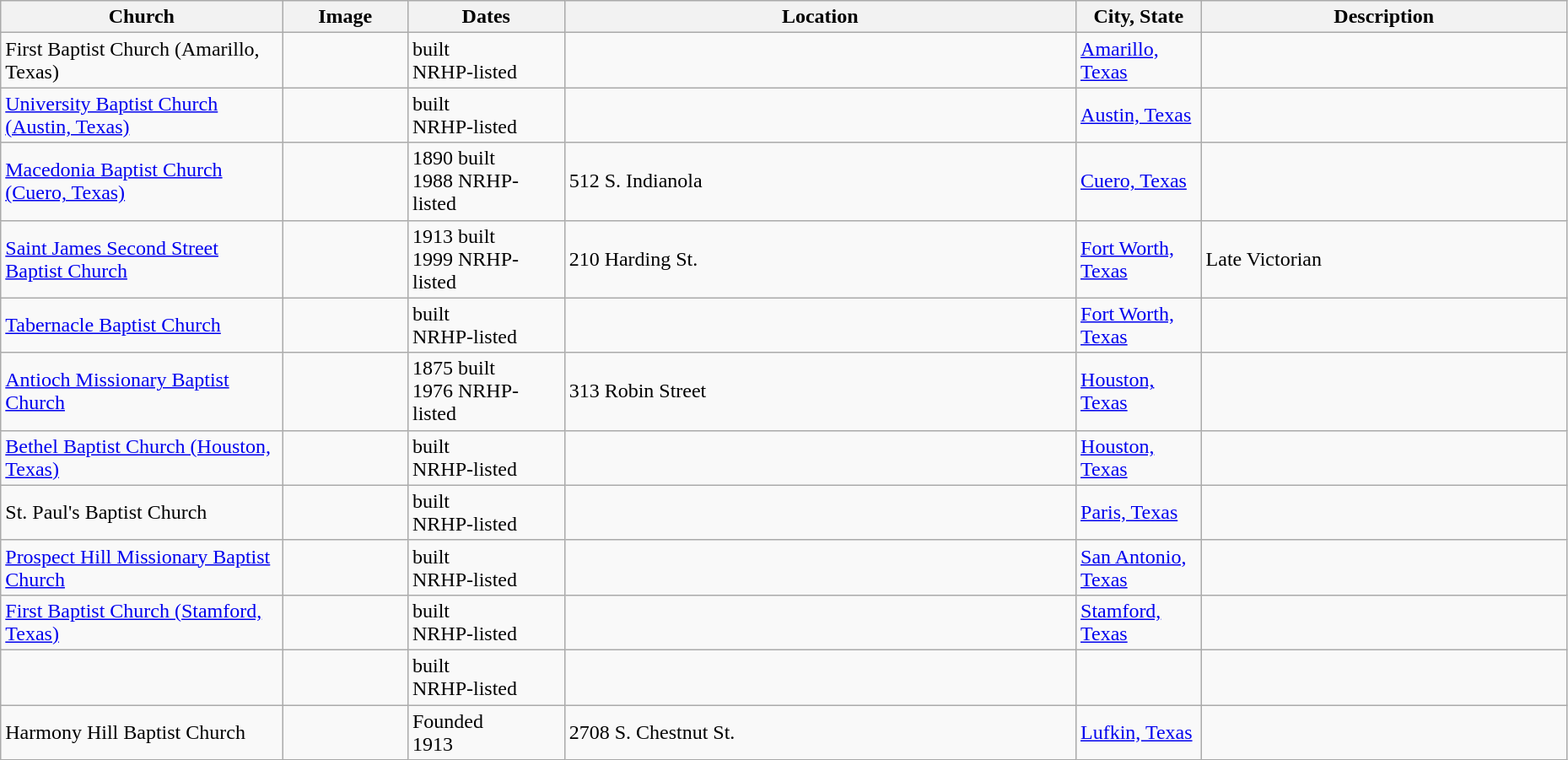<table class="wikitable sortable" style="width:98%">
<tr>
<th width = 18%><strong>Church</strong></th>
<th width = 8% class="unsortable"><strong>Image</strong></th>
<th width = 10%><strong>Dates</strong></th>
<th><strong>Location</strong></th>
<th width = 8%><strong>City, State</strong></th>
<th class="unsortable"><strong>Description</strong></th>
</tr>
<tr ->
<td>First Baptist Church (Amarillo, Texas)</td>
<td></td>
<td>built<br> NRHP-listed</td>
<td></td>
<td><a href='#'>Amarillo, Texas</a></td>
<td></td>
</tr>
<tr ->
<td><a href='#'>University Baptist Church (Austin, Texas)</a></td>
<td></td>
<td>built<br> NRHP-listed</td>
<td></td>
<td><a href='#'>Austin, Texas</a></td>
<td></td>
</tr>
<tr ->
<td><a href='#'>Macedonia Baptist Church (Cuero, Texas)</a></td>
<td></td>
<td>1890 built<br>1988 NRHP-listed</td>
<td>512 S. Indianola<br><small></small></td>
<td><a href='#'>Cuero, Texas</a></td>
<td></td>
</tr>
<tr ->
<td><a href='#'>Saint James Second Street Baptist Church</a></td>
<td></td>
<td>1913 built<br>1999 NRHP-listed</td>
<td>210 Harding St.<br><small></small></td>
<td><a href='#'>Fort Worth, Texas</a></td>
<td>Late Victorian</td>
</tr>
<tr ->
<td><a href='#'>Tabernacle Baptist Church</a></td>
<td></td>
<td>built<br> NRHP-listed</td>
<td></td>
<td><a href='#'>Fort Worth, Texas</a></td>
<td></td>
</tr>
<tr ->
<td><a href='#'>Antioch Missionary Baptist Church</a></td>
<td></td>
<td>1875 built<br>1976 NRHP-listed</td>
<td>313 Robin Street<br><small></small></td>
<td><a href='#'>Houston, Texas</a></td>
<td></td>
</tr>
<tr ->
<td><a href='#'>Bethel Baptist Church (Houston, Texas)</a></td>
<td></td>
<td>built<br> NRHP-listed</td>
<td></td>
<td><a href='#'>Houston, Texas</a></td>
<td></td>
</tr>
<tr ->
<td>St. Paul's Baptist Church</td>
<td></td>
<td>built<br> NRHP-listed</td>
<td></td>
<td><a href='#'>Paris, Texas</a></td>
<td></td>
</tr>
<tr ->
<td><a href='#'>Prospect Hill Missionary Baptist Church</a></td>
<td></td>
<td>built<br> NRHP-listed</td>
<td></td>
<td><a href='#'>San Antonio, Texas</a></td>
<td></td>
</tr>
<tr ->
<td><a href='#'>First Baptist Church (Stamford, Texas)</a></td>
<td></td>
<td>built<br> NRHP-listed</td>
<td></td>
<td><a href='#'>Stamford, Texas</a></td>
<td></td>
</tr>
<tr ->
<td></td>
<td></td>
<td>built<br> NRHP-listed</td>
<td></td>
<td></td>
<td></td>
</tr>
<tr ->
<td>Harmony Hill Baptist Church</td>
<td></td>
<td>Founded<br>1913</td>
<td>2708 S. Chestnut St.</td>
<td><a href='#'>Lufkin, Texas</a></td>
<td></td>
</tr>
</table>
